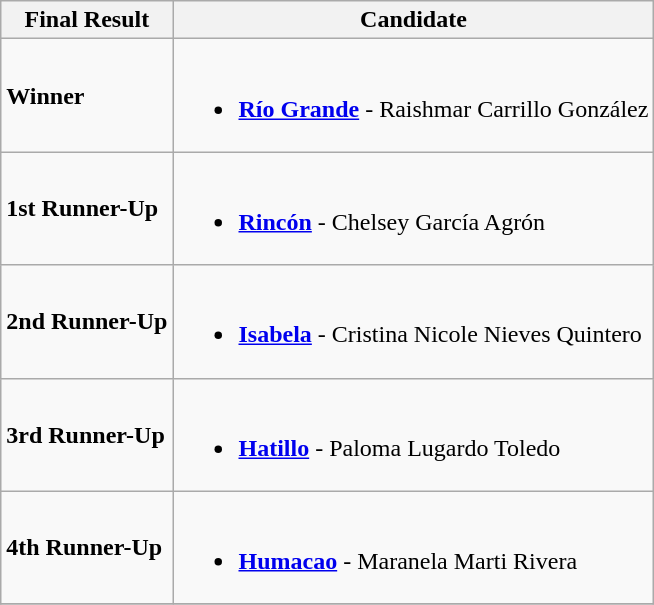<table class="wikitable">
<tr>
<th>Final Result</th>
<th>Candidate</th>
</tr>
<tr>
<td><strong>Winner</strong></td>
<td><br><ul><li><strong> <a href='#'>Río Grande</a></strong> - Raishmar Carrillo González</li></ul></td>
</tr>
<tr>
<td><strong>1st Runner-Up</strong></td>
<td><br><ul><li><strong> <a href='#'>Rincón</a></strong> - Chelsey García Agrón</li></ul></td>
</tr>
<tr>
<td><strong>2nd Runner-Up</strong></td>
<td><br><ul><li><strong> <a href='#'>Isabela</a></strong> - Cristina Nicole Nieves Quintero</li></ul></td>
</tr>
<tr>
<td><strong>3rd Runner-Up</strong></td>
<td><br><ul><li><strong> <a href='#'>Hatillo</a></strong> - Paloma Lugardo Toledo</li></ul></td>
</tr>
<tr>
<td><strong>4th Runner-Up</strong></td>
<td><br><ul><li><strong> <a href='#'>Humacao</a></strong> - Maranela Marti Rivera</li></ul></td>
</tr>
<tr>
</tr>
</table>
